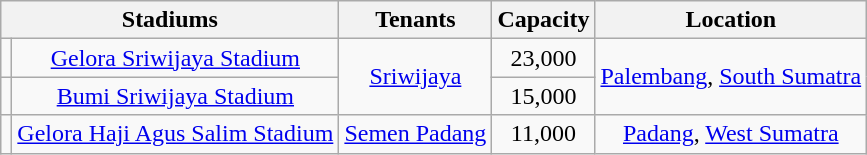<table class="wikitable" style="text-align:center">
<tr>
<th colspan="2">Stadiums</th>
<th>Tenants</th>
<th>Capacity</th>
<th>Location</th>
</tr>
<tr>
<td></td>
<td><a href='#'>Gelora Sriwijaya Stadium</a></td>
<td rowspan="2"><a href='#'>Sriwijaya</a></td>
<td>23,000</td>
<td rowspan="2"><a href='#'>Palembang</a>, <a href='#'>South Sumatra</a></td>
</tr>
<tr>
<td></td>
<td><a href='#'>Bumi Sriwijaya Stadium</a></td>
<td>15,000</td>
</tr>
<tr>
<td></td>
<td><a href='#'>Gelora Haji Agus Salim Stadium</a></td>
<td><a href='#'>Semen Padang</a></td>
<td>11,000</td>
<td><a href='#'>Padang</a>, <a href='#'>West Sumatra</a></td>
</tr>
</table>
